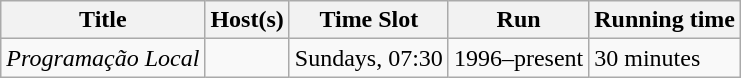<table class="wikitable">
<tr>
<th>Title</th>
<th>Host(s)</th>
<th>Time Slot</th>
<th>Run</th>
<th>Running time</th>
</tr>
<tr>
<td><em>Programação Local</em></td>
<td></td>
<td>Sundays, 07:30</td>
<td>1996–present</td>
<td>30 minutes</td>
</tr>
</table>
